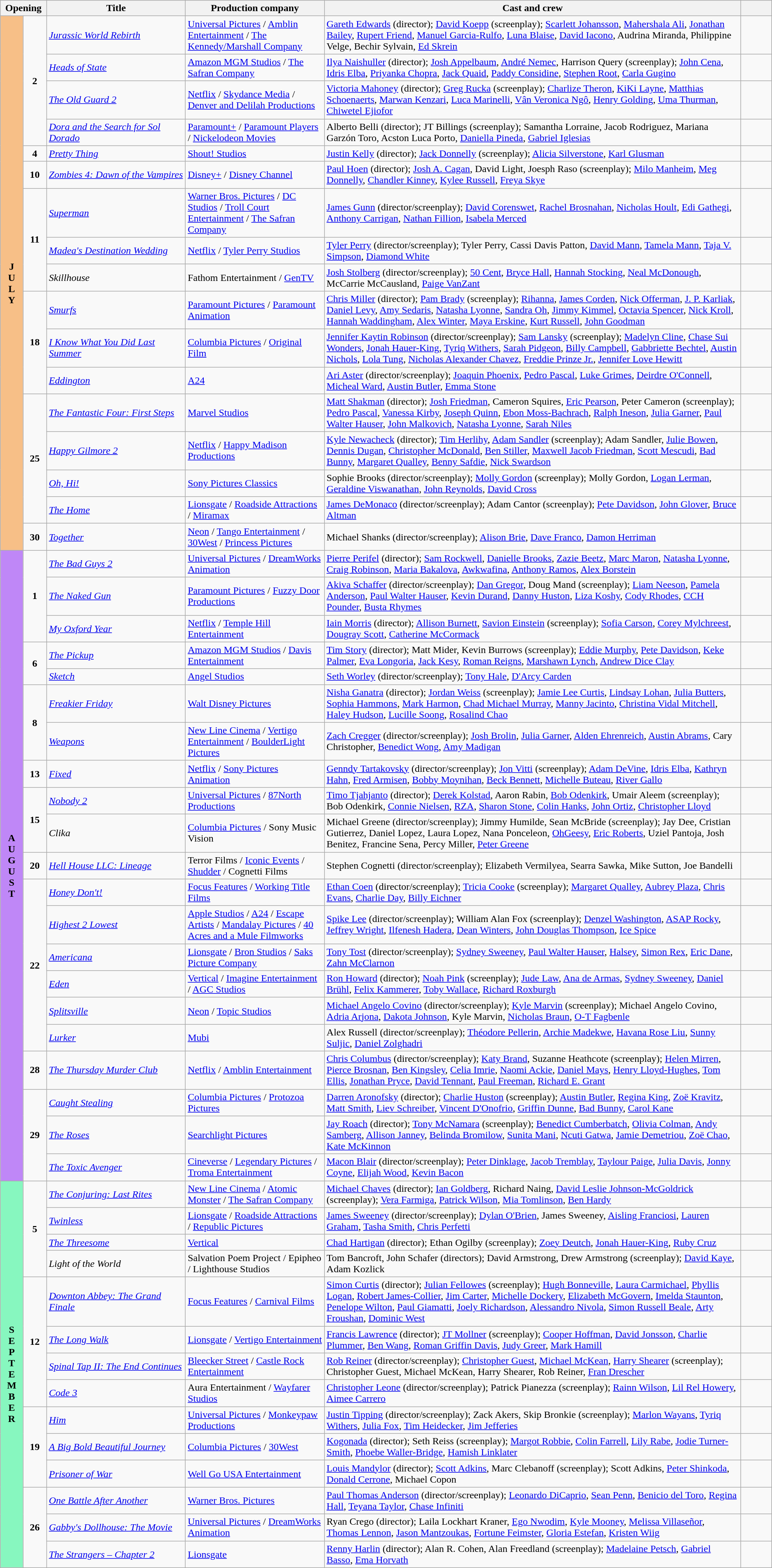<table class="wikitable sortable">
<tr>
<th colspan="2" style="width:6%;">Opening</th>
<th style="width:18%;">Title</th>
<th style="width:18%;">Production company</th>
<th>Cast and crew</th>
<th style="width:4%;" class="unsortable"></th>
</tr>
<tr>
<th rowspan="17" style="text-align:center; background:#f7bf87; textcolor:#000;">J<br>U<br>L<br>Y</th>
<td rowspan="4" style="text-align:center"><strong>2</strong></td>
<td><em><a href='#'>Jurassic World Rebirth</a></em></td>
<td><a href='#'>Universal Pictures</a> / <a href='#'>Amblin Entertainment</a> / <a href='#'>The Kennedy/Marshall Company</a></td>
<td><a href='#'>Gareth Edwards</a> (director); <a href='#'>David Koepp</a> (screenplay); <a href='#'>Scarlett Johansson</a>, <a href='#'>Mahershala Ali</a>, <a href='#'>Jonathan Bailey</a>, <a href='#'>Rupert Friend</a>, <a href='#'>Manuel Garcia-Rulfo</a>, <a href='#'>Luna Blaise</a>, <a href='#'>David Iacono</a>, Audrina Miranda, Philippine Velge, Bechir Sylvain, <a href='#'>Ed Skrein</a></td>
<td style="text-align:center"></td>
</tr>
<tr>
<td><em><a href='#'>Heads of State</a></em></td>
<td><a href='#'>Amazon MGM Studios</a> / <a href='#'>The Safran Company</a></td>
<td><a href='#'>Ilya Naishuller</a> (director); <a href='#'>Josh Appelbaum</a>, <a href='#'>André Nemec</a>, Harrison Query (screenplay); <a href='#'>John Cena</a>, <a href='#'>Idris Elba</a>, <a href='#'>Priyanka Chopra</a>, <a href='#'>Jack Quaid</a>, <a href='#'>Paddy Considine</a>, <a href='#'>Stephen Root</a>, <a href='#'>Carla Gugino</a></td>
<td style="text-align:center"></td>
</tr>
<tr>
<td><em><a href='#'>The Old Guard 2</a></em></td>
<td><a href='#'>Netflix</a> / <a href='#'>Skydance Media</a> / <a href='#'>Denver and Delilah Productions</a></td>
<td><a href='#'>Victoria Mahoney</a> (director); <a href='#'>Greg Rucka</a> (screenplay); <a href='#'>Charlize Theron</a>, <a href='#'>KiKi Layne</a>, <a href='#'>Matthias Schoenaerts</a>, <a href='#'>Marwan Kenzari</a>, <a href='#'>Luca Marinelli</a>, <a href='#'>Vân Veronica Ngô</a>, <a href='#'>Henry Golding</a>, <a href='#'>Uma Thurman</a>, <a href='#'>Chiwetel Ejiofor</a></td>
<td style="text-align:center"></td>
</tr>
<tr>
<td><em><a href='#'>Dora and the Search for Sol Dorado</a></em></td>
<td><a href='#'>Paramount+</a> / <a href='#'>Paramount Players</a> / <a href='#'>Nickelodeon Movies</a></td>
<td>Alberto Belli (director); JT Billings (screenplay); Samantha Lorraine, Jacob Rodriguez, Mariana Garzón Toro, Acston Luca Porto, <a href='#'>Daniella Pineda</a>, <a href='#'>Gabriel Iglesias</a></td>
<td style="text-align:center"></td>
</tr>
<tr>
<td rowspan="1" style="text-align: center;"><strong>4</strong></td>
<td><a href='#'><em>Pretty Thing</em></a></td>
<td><a href='#'>Shout! Studios</a></td>
<td><a href='#'>Justin Kelly</a> (director); <a href='#'>Jack Donnelly</a> (screenplay); <a href='#'>Alicia Silverstone</a>, <a href='#'>Karl Glusman</a></td>
<td></td>
</tr>
<tr>
<td rowspan="1" style="text-align:center"><strong>10</strong></td>
<td><em><a href='#'>Zombies 4: Dawn of the Vampires</a></em></td>
<td><a href='#'>Disney+</a> / <a href='#'>Disney Channel</a></td>
<td><a href='#'>Paul Hoen</a> (director); <a href='#'>Josh A. Cagan</a>, David Light, Joesph Raso (screenplay); <a href='#'>Milo Manheim</a>, <a href='#'>Meg Donnelly</a>, <a href='#'>Chandler Kinney</a>, <a href='#'>Kylee Russell</a>, <a href='#'>Freya Skye</a></td>
<td style="text-align:center"></td>
</tr>
<tr>
<td rowspan="3" style="text-align:center"><strong>11</strong></td>
<td><em><a href='#'>Superman</a></em></td>
<td><a href='#'>Warner Bros. Pictures</a> / <a href='#'>DC Studios</a> / <a href='#'>Troll Court Entertainment</a> / <a href='#'>The Safran Company</a></td>
<td><a href='#'>James Gunn</a> (director/screenplay); <a href='#'>David Corenswet</a>, <a href='#'>Rachel Brosnahan</a>, <a href='#'>Nicholas Hoult</a>, <a href='#'>Edi Gathegi</a>, <a href='#'>Anthony Carrigan</a>, <a href='#'>Nathan Fillion</a>, <a href='#'>Isabela Merced</a></td>
<td style="text-align:center"></td>
</tr>
<tr>
<td><em><a href='#'>Madea's Destination Wedding</a></em></td>
<td><a href='#'>Netflix</a> / <a href='#'>Tyler Perry Studios</a></td>
<td><a href='#'>Tyler Perry</a> (director/screenplay); Tyler Perry, Cassi Davis Patton, <a href='#'>David Mann</a>, <a href='#'>Tamela Mann</a>, <a href='#'>Taja V. Simpson</a>, <a href='#'>Diamond White</a></td>
<td style="text-align:center"></td>
</tr>
<tr>
<td><em>Skillhouse</em></td>
<td>Fathom Entertainment / <a href='#'>GenTV</a></td>
<td><a href='#'>Josh Stolberg</a> (director/screenplay); <a href='#'>50 Cent</a>, <a href='#'>Bryce Hall</a>, <a href='#'>Hannah Stocking</a>, <a href='#'>Neal McDonough</a>, McCarrie McCausland, <a href='#'>Paige VanZant</a></td>
<td style="text-align:center"></td>
</tr>
<tr>
<td rowspan="3" style="text-align:center"><strong>18</strong></td>
<td><em><a href='#'>Smurfs</a></em></td>
<td><a href='#'>Paramount Pictures</a> / <a href='#'>Paramount Animation</a></td>
<td><a href='#'>Chris Miller</a> (director); <a href='#'>Pam Brady</a> (screenplay); <a href='#'>Rihanna</a>, <a href='#'>James Corden</a>, <a href='#'>Nick Offerman</a>, <a href='#'>J. P. Karliak</a>, <a href='#'>Daniel Levy</a>, <a href='#'>Amy Sedaris</a>, <a href='#'>Natasha Lyonne</a>, <a href='#'>Sandra Oh</a>, <a href='#'>Jimmy Kimmel</a>, <a href='#'>Octavia Spencer</a>, <a href='#'>Nick Kroll</a>, <a href='#'>Hannah Waddingham</a>, <a href='#'>Alex Winter</a>, <a href='#'>Maya Erskine</a>, <a href='#'>Kurt Russell</a>, <a href='#'>John Goodman</a></td>
<td style="text-align: center;"></td>
</tr>
<tr>
<td><em><a href='#'>I Know What You Did Last Summer</a></em></td>
<td><a href='#'>Columbia Pictures</a> / <a href='#'>Original Film</a></td>
<td><a href='#'>Jennifer Kaytin Robinson</a> (director/screenplay); <a href='#'>Sam Lansky</a> (screenplay); <a href='#'>Madelyn Cline</a>, <a href='#'>Chase Sui Wonders</a>, <a href='#'>Jonah Hauer-King</a>, <a href='#'>Tyriq Withers</a>, <a href='#'>Sarah Pidgeon</a>, <a href='#'>Billy Campbell</a>, <a href='#'>Gabbriette Bechtel</a>, <a href='#'>Austin Nichols</a>, <a href='#'>Lola Tung</a>, <a href='#'>Nicholas Alexander Chavez</a>, <a href='#'>Freddie Prinze Jr.</a>, <a href='#'>Jennifer Love Hewitt</a></td>
<td style="text-align: center;"></td>
</tr>
<tr>
<td><em><a href='#'>Eddington</a></em></td>
<td><a href='#'>A24</a></td>
<td><a href='#'>Ari Aster</a> (director/screenplay); <a href='#'>Joaquin Phoenix</a>, <a href='#'>Pedro Pascal</a>, <a href='#'>Luke Grimes</a>, <a href='#'>Deirdre O'Connell</a>, <a href='#'>Micheal Ward</a>, <a href='#'>Austin Butler</a>, <a href='#'>Emma Stone</a></td>
<td style="text-align: center;"></td>
</tr>
<tr>
<td rowspan="4" style="text-align:center"><strong>25</strong></td>
<td><em><a href='#'>The Fantastic Four: First Steps</a></em></td>
<td><a href='#'>Marvel Studios</a></td>
<td><a href='#'>Matt Shakman</a> (director); <a href='#'>Josh Friedman</a>, Cameron Squires, <a href='#'>Eric Pearson</a>, Peter Cameron (screenplay); <a href='#'>Pedro Pascal</a>, <a href='#'>Vanessa Kirby</a>, <a href='#'>Joseph Quinn</a>, <a href='#'>Ebon Moss-Bachrach</a>, <a href='#'>Ralph Ineson</a>, <a href='#'>Julia Garner</a>, <a href='#'>Paul Walter Hauser</a>, <a href='#'>John Malkovich</a>, <a href='#'>Natasha Lyonne</a>, <a href='#'>Sarah Niles</a></td>
<td style="text-align: center;"></td>
</tr>
<tr>
<td><em><a href='#'>Happy Gilmore 2</a></em></td>
<td><a href='#'>Netflix</a> / <a href='#'>Happy Madison Productions</a></td>
<td><a href='#'>Kyle Newacheck</a> (director); <a href='#'>Tim Herlihy</a>, <a href='#'>Adam Sandler</a> (screenplay); Adam Sandler, <a href='#'>Julie Bowen</a>, <a href='#'>Dennis Dugan</a>, <a href='#'>Christopher McDonald</a>, <a href='#'>Ben Stiller</a>, <a href='#'>Maxwell Jacob Friedman</a>, <a href='#'>Scott Mescudi</a>, <a href='#'>Bad Bunny</a>, <a href='#'>Margaret Qualley</a>, <a href='#'>Benny Safdie</a>, <a href='#'>Nick Swardson</a></td>
<td style="text-align: center;"></td>
</tr>
<tr>
<td><em><a href='#'>Oh, Hi!</a></em></td>
<td><a href='#'>Sony Pictures Classics</a></td>
<td>Sophie Brooks (director/screenplay); <a href='#'>Molly Gordon</a> (screenplay); Molly Gordon, <a href='#'>Logan Lerman</a>, <a href='#'>Geraldine Viswanathan</a>, <a href='#'>John Reynolds</a>, <a href='#'>David Cross</a></td>
<td style="text-align: center;"></td>
</tr>
<tr>
<td><em><a href='#'>The Home</a></em></td>
<td><a href='#'>Lionsgate</a> / <a href='#'>Roadside Attractions</a> / <a href='#'>Miramax</a></td>
<td><a href='#'>James DeMonaco</a> (director/screenplay); Adam Cantor (screenplay); <a href='#'>Pete Davidson</a>, <a href='#'>John Glover</a>, <a href='#'>Bruce Altman</a></td>
<td style="text-align: center;"></td>
</tr>
<tr>
<td style="text-align:center"><strong>30</strong></td>
<td><em><a href='#'>Together</a></em></td>
<td><a href='#'>Neon</a> / <a href='#'>Tango Entertainment</a> / <a href='#'>30West</a> / <a href='#'>Princess Pictures</a></td>
<td>Michael Shanks (director/screenplay); <a href='#'>Alison Brie</a>, <a href='#'>Dave Franco</a>, <a href='#'>Damon Herriman</a></td>
<td style="text-align: center;"></td>
</tr>
<tr>
<th rowspan="21" style="text-align:center; background:#bf87f7; textcolor:#000;">A<br>U<br>G<br>U<br>S<br>T</th>
<td rowspan="3" style="text-align:center"><strong>1</strong></td>
<td><em><a href='#'>The Bad Guys 2</a></em></td>
<td><a href='#'>Universal Pictures</a> / <a href='#'>DreamWorks Animation</a></td>
<td><a href='#'>Pierre Perifel</a> (director); <a href='#'>Sam Rockwell</a>, <a href='#'>Danielle Brooks</a>, <a href='#'>Zazie Beetz</a>, <a href='#'>Marc Maron</a>, <a href='#'>Natasha Lyonne</a>, <a href='#'>Craig Robinson</a>, <a href='#'>Maria Bakalova</a>, <a href='#'>Awkwafina</a>, <a href='#'>Anthony Ramos</a>, <a href='#'>Alex Borstein</a></td>
<td style="text-align: center;"></td>
</tr>
<tr>
<td><em><a href='#'>The Naked Gun</a></em></td>
<td><a href='#'>Paramount Pictures</a> / <a href='#'>Fuzzy Door Productions</a></td>
<td><a href='#'>Akiva Schaffer</a> (director/screenplay); <a href='#'>Dan Gregor</a>, Doug Mand (screenplay); <a href='#'>Liam Neeson</a>, <a href='#'>Pamela Anderson</a>, <a href='#'>Paul Walter Hauser</a>, <a href='#'>Kevin Durand</a>, <a href='#'>Danny Huston</a>, <a href='#'>Liza Koshy</a>, <a href='#'>Cody Rhodes</a>, <a href='#'>CCH Pounder</a>, <a href='#'>Busta Rhymes</a></td>
<td style="text-align: center;"></td>
</tr>
<tr>
<td><em><a href='#'>My Oxford Year</a></em></td>
<td><a href='#'>Netflix</a> / <a href='#'>Temple Hill Entertainment</a></td>
<td><a href='#'>Iain Morris</a> (director); <a href='#'>Allison Burnett</a>, <a href='#'>Savion Einstein</a> (screenplay); <a href='#'>Sofia Carson</a>, <a href='#'>Corey Mylchreest</a>, <a href='#'>Dougray Scott</a>, <a href='#'>Catherine McCormack</a></td>
<td style="text-align: center;"></td>
</tr>
<tr>
<td rowspan="2" style="text-align:center"><strong>6</strong></td>
<td><em><a href='#'>The Pickup</a></em></td>
<td><a href='#'>Amazon MGM Studios</a> / <a href='#'>Davis Entertainment</a></td>
<td><a href='#'>Tim Story</a> (director); Matt Mider, Kevin Burrows (screenplay); <a href='#'>Eddie Murphy</a>, <a href='#'>Pete Davidson</a>, <a href='#'>Keke Palmer</a>, <a href='#'>Eva Longoria</a>, <a href='#'>Jack Kesy</a>, <a href='#'>Roman Reigns</a>, <a href='#'>Marshawn Lynch</a>, <a href='#'>Andrew Dice Clay</a></td>
<td style="text-align: center;"></td>
</tr>
<tr>
<td><em><a href='#'>Sketch</a></em></td>
<td><a href='#'>Angel Studios</a></td>
<td><a href='#'>Seth Worley</a> (director/screenplay); <a href='#'>Tony Hale</a>, <a href='#'>D'Arcy Carden</a></td>
<td style="text-align: center;"></td>
</tr>
<tr>
<td rowspan="2" style="text-align:center"><strong>8</strong></td>
<td><em><a href='#'>Freakier Friday</a></em></td>
<td><a href='#'>Walt Disney Pictures</a></td>
<td><a href='#'>Nisha Ganatra</a> (director); <a href='#'>Jordan Weiss</a> (screenplay); <a href='#'>Jamie Lee Curtis</a>, <a href='#'>Lindsay Lohan</a>, <a href='#'>Julia Butters</a>, <a href='#'>Sophia Hammons</a>, <a href='#'>Mark Harmon</a>, <a href='#'>Chad Michael Murray</a>, <a href='#'>Manny Jacinto</a>, <a href='#'>Christina Vidal Mitchell</a>, <a href='#'>Haley Hudson</a>, <a href='#'>Lucille Soong</a>, <a href='#'>Rosalind Chao</a></td>
<td style="text-align: center;"></td>
</tr>
<tr>
<td><em><a href='#'>Weapons</a></em></td>
<td><a href='#'>New Line Cinema</a> / <a href='#'>Vertigo Entertainment</a> / <a href='#'>BoulderLight Pictures</a></td>
<td><a href='#'>Zach Cregger</a> (director/screenplay); <a href='#'>Josh Brolin</a>, <a href='#'>Julia Garner</a>, <a href='#'>Alden Ehrenreich</a>, <a href='#'>Austin Abrams</a>, Cary Christopher, <a href='#'>Benedict Wong</a>, <a href='#'>Amy Madigan</a></td>
<td style="text-align:center"></td>
</tr>
<tr>
<td style="text-align:center"><strong>13</strong></td>
<td><em><a href='#'>Fixed</a></em></td>
<td><a href='#'>Netflix</a> / <a href='#'>Sony Pictures Animation</a></td>
<td><a href='#'>Genndy Tartakovsky</a> (director/screenplay); <a href='#'>Jon Vitti</a> (screenplay); <a href='#'>Adam DeVine</a>, <a href='#'>Idris Elba</a>, <a href='#'>Kathryn Hahn</a>, <a href='#'>Fred Armisen</a>, <a href='#'>Bobby Moynihan</a>, <a href='#'>Beck Bennett</a>, <a href='#'>Michelle Buteau</a>, <a href='#'>River Gallo</a></td>
<td style="text-align: center;"></td>
</tr>
<tr>
<td rowspan="2" style="text-align:center"><strong>15</strong></td>
<td><em><a href='#'>Nobody 2</a></em></td>
<td><a href='#'>Universal Pictures</a> / <a href='#'>87North Productions</a></td>
<td><a href='#'>Timo Tjahjanto</a> (director); <a href='#'>Derek Kolstad</a>, Aaron Rabin, <a href='#'>Bob Odenkirk</a>, Umair Aleem (screenplay); Bob Odenkirk, <a href='#'>Connie Nielsen</a>, <a href='#'>RZA</a>, <a href='#'>Sharon Stone</a>, <a href='#'>Colin Hanks</a>, <a href='#'>John Ortiz</a>, <a href='#'>Christopher Lloyd</a></td>
<td style="text-align: center;"></td>
</tr>
<tr>
<td><em>Clika</em></td>
<td><a href='#'>Columbia Pictures</a> / Sony Music Vision</td>
<td>Michael Greene (director/screenplay); Jimmy Humilde, Sean McBride (screenplay); Jay Dee, Cristian Gutierrez, Daniel Lopez, Laura Lopez, Nana Ponceleon, <a href='#'>OhGeesy</a>, <a href='#'>Eric Roberts</a>, Uziel Pantoja, Josh Benitez, Francine Sena, Percy Miller, <a href='#'>Peter Greene</a></td>
<td style="text-align:center;"></td>
</tr>
<tr>
<td rowspan="1" style="text-align:center"><strong>20</strong></td>
<td><em><a href='#'>Hell House LLC: Lineage</a></em></td>
<td>Terror Films / <a href='#'>Iconic Events</a> / <a href='#'>Shudder</a> / Cognetti Films</td>
<td>Stephen Cognetti (director/screenplay); Elizabeth Vermilyea, Searra Sawka, Mike Sutton, Joe Bandelli</td>
<td style="text-align:center;"></td>
</tr>
<tr>
<td rowspan="6" style="text-align:center"><strong>22</strong></td>
<td><em><a href='#'>Honey Don't!</a></em></td>
<td><a href='#'>Focus Features</a> / <a href='#'>Working Title Films</a></td>
<td><a href='#'>Ethan Coen</a> (director/screenplay); <a href='#'>Tricia Cooke</a> (screenplay); <a href='#'>Margaret Qualley</a>, <a href='#'>Aubrey Plaza</a>, <a href='#'>Chris Evans</a>, <a href='#'>Charlie Day</a>, <a href='#'>Billy Eichner</a></td>
<td style="text-align:center;"></td>
</tr>
<tr>
<td><em><a href='#'>Highest 2 Lowest</a></em></td>
<td><a href='#'>Apple Studios</a> / <a href='#'>A24</a> / <a href='#'>Escape Artists</a> / <a href='#'>Mandalay Pictures</a> / <a href='#'>40 Acres and a Mule Filmworks</a></td>
<td><a href='#'>Spike Lee</a> (director/screenplay); William Alan Fox (screenplay); <a href='#'>Denzel Washington</a>, <a href='#'>ASAP Rocky</a>, <a href='#'>Jeffrey Wright</a>, <a href='#'>Ilfenesh Hadera</a>, <a href='#'>Dean Winters</a>, <a href='#'>John Douglas Thompson</a>, <a href='#'>Ice Spice</a></td>
<td style="text-align:center;"></td>
</tr>
<tr>
<td><em><a href='#'>Americana</a></em></td>
<td><a href='#'>Lionsgate</a> / <a href='#'>Bron Studios</a> / <a href='#'>Saks Picture Company</a></td>
<td><a href='#'>Tony Tost</a> (director/screenplay); <a href='#'>Sydney Sweeney</a>, <a href='#'>Paul Walter Hauser</a>, <a href='#'>Halsey</a>, <a href='#'>Simon Rex</a>, <a href='#'>Eric Dane</a>, <a href='#'>Zahn McClarnon</a></td>
<td style="text-align:center;"></td>
</tr>
<tr>
<td><em><a href='#'>Eden</a></em></td>
<td><a href='#'>Vertical</a> / <a href='#'>Imagine Entertainment</a> / <a href='#'>AGC Studios</a></td>
<td><a href='#'>Ron Howard</a> (director); <a href='#'>Noah Pink</a> (screenplay); <a href='#'>Jude Law</a>, <a href='#'>Ana de Armas</a>, <a href='#'>Sydney Sweeney</a>, <a href='#'>Daniel Brühl</a>, <a href='#'>Felix Kammerer</a>, <a href='#'>Toby Wallace</a>, <a href='#'>Richard Roxburgh</a></td>
<td style="text-align:center;"></td>
</tr>
<tr>
<td><em><a href='#'>Splitsville</a></em></td>
<td><a href='#'>Neon</a> / <a href='#'>Topic Studios</a></td>
<td><a href='#'>Michael Angelo Covino</a> (director/screenplay); <a href='#'>Kyle Marvin</a> (screenplay); Michael Angelo Covino, <a href='#'>Adria Arjona</a>, <a href='#'>Dakota Johnson</a>, Kyle Marvin, <a href='#'>Nicholas Braun</a>, <a href='#'>O-T Fagbenle</a></td>
<td style="text-align:center;"></td>
</tr>
<tr>
<td><em><a href='#'>Lurker</a></em></td>
<td><a href='#'>Mubi</a></td>
<td>Alex Russell (director/screenplay); <a href='#'>Théodore Pellerin</a>, <a href='#'>Archie Madekwe</a>, <a href='#'>Havana Rose Liu</a>, <a href='#'>Sunny Suljic</a>, <a href='#'>Daniel Zolghadri</a></td>
<td style="text-align:center;"></td>
</tr>
<tr>
<td style="text-align:center"><strong>28</strong></td>
<td><em><a href='#'>The Thursday Murder Club</a></em></td>
<td><a href='#'>Netflix</a> / <a href='#'>Amblin Entertainment</a></td>
<td><a href='#'>Chris Columbus</a> (director/screenplay); <a href='#'>Katy Brand</a>, Suzanne Heathcote (screenplay); <a href='#'>Helen Mirren</a>, <a href='#'>Pierce Brosnan</a>, <a href='#'>Ben Kingsley</a>, <a href='#'>Celia Imrie</a>, <a href='#'>Naomi Ackie</a>, <a href='#'>Daniel Mays</a>, <a href='#'>Henry Lloyd-Hughes</a>, <a href='#'>Tom Ellis</a>, <a href='#'>Jonathan Pryce</a>, <a href='#'>David Tennant</a>, <a href='#'>Paul Freeman</a>, <a href='#'>Richard E. Grant</a></td>
<td style="text-align:center;"></td>
</tr>
<tr>
<td rowspan="3" style="text-align:center"><strong>29</strong></td>
<td><em><a href='#'>Caught Stealing</a></em></td>
<td><a href='#'>Columbia Pictures</a> / <a href='#'>Protozoa Pictures</a></td>
<td><a href='#'>Darren Aronofsky</a> (director); <a href='#'>Charlie Huston</a> (screenplay); <a href='#'>Austin Butler</a>, <a href='#'>Regina King</a>, <a href='#'>Zoë Kravitz</a>, <a href='#'>Matt Smith</a>, <a href='#'>Liev Schreiber</a>, <a href='#'>Vincent D'Onofrio</a>, <a href='#'>Griffin Dunne</a>, <a href='#'>Bad Bunny</a>, <a href='#'>Carol Kane</a></td>
<td style="text-align:center;"></td>
</tr>
<tr>
<td><em><a href='#'>The Roses</a></em></td>
<td><a href='#'>Searchlight Pictures</a></td>
<td><a href='#'>Jay Roach</a> (director); <a href='#'>Tony McNamara</a> (screenplay); <a href='#'>Benedict Cumberbatch</a>, <a href='#'>Olivia Colman</a>, <a href='#'>Andy Samberg</a>, <a href='#'>Allison Janney</a>, <a href='#'>Belinda Bromilow</a>, <a href='#'>Sunita Mani</a>, <a href='#'>Ncuti Gatwa</a>, <a href='#'>Jamie Demetriou</a>, <a href='#'>Zoë Chao</a>, <a href='#'>Kate McKinnon</a></td>
<td style="text-align:center;"></td>
</tr>
<tr>
<td><em><a href='#'>The Toxic Avenger</a></em></td>
<td><a href='#'>Cineverse</a> / <a href='#'>Legendary Pictures</a> / <a href='#'>Troma Entertainment</a></td>
<td><a href='#'>Macon Blair</a> (director/screenplay); <a href='#'>Peter Dinklage</a>, <a href='#'>Jacob Tremblay</a>, <a href='#'>Taylour Paige</a>, <a href='#'>Julia Davis</a>, <a href='#'>Jonny Coyne</a>, <a href='#'>Elijah Wood</a>, <a href='#'>Kevin Bacon</a></td>
<td style="text-align:center;"></td>
</tr>
<tr>
<th rowspan="14" style="text-align:center; background:#87f7bf; textcolor:#000;">S<br>E<br>P<br>T<br>E<br>M<br>B<br>E<br>R</th>
<td rowspan="4" style="text-align:center"><strong>5</strong></td>
<td><em><a href='#'>The Conjuring: Last Rites</a></em></td>
<td><a href='#'>New Line Cinema</a> / <a href='#'>Atomic Monster</a> / <a href='#'>The Safran Company</a></td>
<td><a href='#'>Michael Chaves</a> (director); <a href='#'>Ian Goldberg</a>, Richard Naing, <a href='#'>David Leslie Johnson-McGoldrick</a> (screenplay); <a href='#'>Vera Farmiga</a>, <a href='#'>Patrick Wilson</a>, <a href='#'>Mia Tomlinson</a>, <a href='#'>Ben Hardy</a></td>
<td style="text-align: center;"></td>
</tr>
<tr>
<td><em><a href='#'>Twinless</a></em></td>
<td><a href='#'>Lionsgate</a> / <a href='#'>Roadside Attractions</a> / <a href='#'>Republic Pictures</a></td>
<td><a href='#'>James Sweeney</a> (director/screenplay); <a href='#'>Dylan O'Brien</a>, James Sweeney, <a href='#'>Aisling Franciosi</a>, <a href='#'>Lauren Graham</a>, <a href='#'>Tasha Smith</a>, <a href='#'>Chris Perfetti</a></td>
<td style="text-align: center;"></td>
</tr>
<tr>
<td><em><a href='#'>The Threesome</a></em></td>
<td><a href='#'>Vertical</a></td>
<td><a href='#'>Chad Hartigan</a> (director); Ethan Ogilby (screenplay); <a href='#'>Zoey Deutch</a>, <a href='#'>Jonah Hauer-King</a>, <a href='#'>Ruby Cruz</a></td>
<td style="text-align: center;"></td>
</tr>
<tr>
<td><em>Light of the World</em></td>
<td>Salvation Poem Project / Epipheo / Lighthouse Studios</td>
<td>Tom Bancroft, John Schafer (directors); David Armstrong, Drew Armstrong (screenplay); <a href='#'>David Kaye</a>, Adam Kozlick</td>
<td style="text-align: center;"></td>
</tr>
<tr>
<td rowspan="4" style="text-align:center"><strong>12</strong></td>
<td><em><a href='#'>Downton Abbey: The Grand Finale</a></em></td>
<td><a href='#'>Focus Features</a> / <a href='#'>Carnival Films</a></td>
<td><a href='#'>Simon Curtis</a> (director); <a href='#'>Julian Fellowes</a> (screenplay); <a href='#'>Hugh Bonneville</a>, <a href='#'>Laura Carmichael</a>, <a href='#'>Phyllis Logan</a>, <a href='#'>Robert James-Collier</a>, <a href='#'>Jim Carter</a>, <a href='#'>Michelle Dockery</a>, <a href='#'>Elizabeth McGovern</a>, <a href='#'>Imelda Staunton</a>, <a href='#'>Penelope Wilton</a>, <a href='#'>Paul Giamatti</a>, <a href='#'>Joely Richardson</a>, <a href='#'>Alessandro Nivola</a>, <a href='#'>Simon Russell Beale</a>, <a href='#'>Arty Froushan</a>, <a href='#'>Dominic West</a></td>
<td style="text-align: center;"></td>
</tr>
<tr>
<td><em><a href='#'>The Long Walk</a></em></td>
<td><a href='#'>Lionsgate</a> / <a href='#'>Vertigo Entertainment</a></td>
<td><a href='#'>Francis Lawrence</a> (director); <a href='#'>JT Mollner</a> (screenplay); <a href='#'>Cooper Hoffman</a>, <a href='#'>David Jonsson</a>, <a href='#'>Charlie Plummer</a>, <a href='#'>Ben Wang</a>, <a href='#'>Roman Griffin Davis</a>, <a href='#'>Judy Greer</a>, <a href='#'>Mark Hamill</a></td>
<td style="text-align: center;"></td>
</tr>
<tr>
<td><em><a href='#'>Spinal Tap II: The End Continues</a></em></td>
<td><a href='#'>Bleecker Street</a> / <a href='#'>Castle Rock Entertainment</a></td>
<td><a href='#'>Rob Reiner</a> (director/screenplay); <a href='#'>Christopher Guest</a>, <a href='#'>Michael McKean</a>, <a href='#'>Harry Shearer</a> (screenplay); Christopher Guest, Michael McKean, Harry Shearer, Rob Reiner, <a href='#'>Fran Drescher</a></td>
<td style="text-align: center;"></td>
</tr>
<tr>
<td><em><a href='#'>Code 3</a></em></td>
<td>Aura Entertainment / <a href='#'>Wayfarer Studios</a></td>
<td><a href='#'>Christopher Leone</a> (director/screenplay); Patrick Pianezza (screenplay); <a href='#'>Rainn Wilson</a>, <a href='#'>Lil Rel Howery</a>, <a href='#'>Aimee Carrero</a></td>
<td style="text-align: center;"></td>
</tr>
<tr>
<td rowspan="3" style="text-align:center"><strong>19</strong></td>
<td><em><a href='#'>Him</a></em></td>
<td><a href='#'>Universal Pictures</a> / <a href='#'>Monkeypaw Productions</a></td>
<td><a href='#'>Justin Tipping</a> (director/screenplay); Zack Akers, Skip Bronkie (screenplay); <a href='#'>Marlon Wayans</a>, <a href='#'>Tyriq Withers</a>, <a href='#'>Julia Fox</a>, <a href='#'>Tim Heidecker</a>, <a href='#'>Jim Jefferies</a></td>
<td style="text-align: center;"></td>
</tr>
<tr>
<td><em><a href='#'>A Big Bold Beautiful Journey</a></em></td>
<td><a href='#'>Columbia Pictures</a> / <a href='#'>30West</a></td>
<td><a href='#'>Kogonada</a> (director); Seth Reiss (screenplay); <a href='#'>Margot Robbie</a>, <a href='#'>Colin Farrell</a>, <a href='#'>Lily Rabe</a>, <a href='#'>Jodie Turner-Smith</a>, <a href='#'>Phoebe Waller-Bridge</a>, <a href='#'>Hamish Linklater</a></td>
<td style="text-align: center;"></td>
</tr>
<tr>
<td><em><a href='#'>Prisoner of War</a></em></td>
<td><a href='#'>Well Go USA Entertainment</a></td>
<td><a href='#'>Louis Mandylor</a> (director); <a href='#'>Scott Adkins</a>, Marc Clebanoff (screenplay); Scott Adkins, <a href='#'>Peter Shinkoda</a>, <a href='#'>Donald Cerrone</a>, Michael Copon</td>
<td style="text-align: center;"></td>
</tr>
<tr>
<td rowspan="3" style="text-align:center"><strong>26</strong></td>
<td><em><a href='#'>One Battle After Another</a></em></td>
<td><a href='#'>Warner Bros. Pictures</a></td>
<td><a href='#'>Paul Thomas Anderson</a> (director/screenplay); <a href='#'>Leonardo DiCaprio</a>, <a href='#'>Sean Penn</a>, <a href='#'>Benicio del Toro</a>, <a href='#'>Regina Hall</a>, <a href='#'>Teyana Taylor</a>, <a href='#'>Chase Infiniti</a></td>
<td style="text-align: center;"></td>
</tr>
<tr>
<td><em><a href='#'>Gabby's Dollhouse: The Movie</a></em></td>
<td><a href='#'>Universal Pictures</a> / <a href='#'>DreamWorks Animation</a></td>
<td>Ryan Crego (director); Laila Lockhart Kraner, <a href='#'>Ego Nwodim</a>, <a href='#'>Kyle Mooney</a>, <a href='#'>Melissa Villaseñor</a>, <a href='#'>Thomas Lennon</a>, <a href='#'>Jason Mantzoukas</a>, <a href='#'>Fortune Feimster</a>, <a href='#'>Gloria Estefan</a>, <a href='#'>Kristen Wiig</a></td>
<td style="text-align: center;"></td>
</tr>
<tr>
<td><em><a href='#'>The Strangers – Chapter 2</a></em></td>
<td><a href='#'>Lionsgate</a></td>
<td><a href='#'>Renny Harlin</a> (director); Alan R. Cohen, Alan Freedland (screenplay); <a href='#'>Madelaine Petsch</a>, <a href='#'>Gabriel Basso</a>, <a href='#'>Ema Horvath</a></td>
<td style="text-align: center;"></td>
</tr>
</table>
